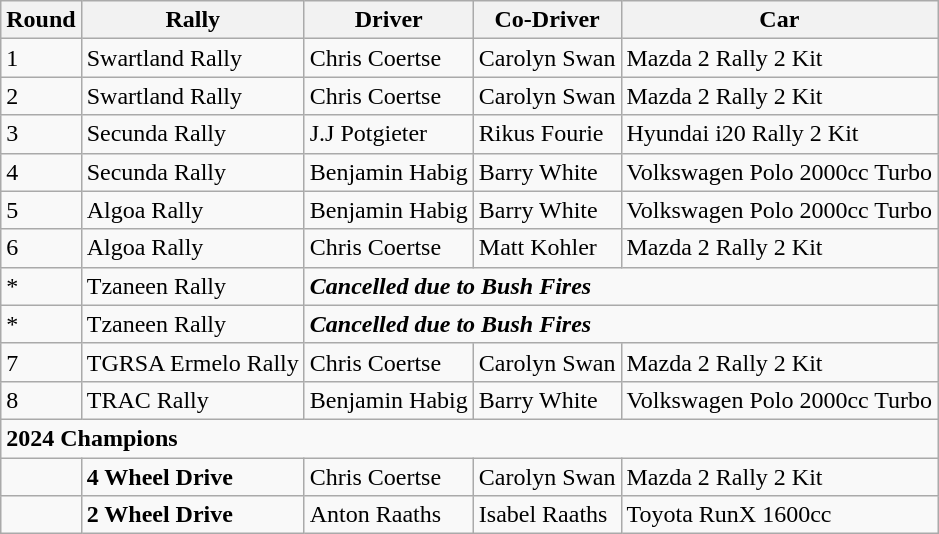<table class="wikitable">
<tr>
<th>Round</th>
<th>Rally</th>
<th>Driver</th>
<th>Co-Driver</th>
<th>Car</th>
</tr>
<tr>
<td>1</td>
<td>Swartland Rally</td>
<td>Chris Coertse</td>
<td>Carolyn Swan</td>
<td>Mazda 2 Rally 2 Kit</td>
</tr>
<tr>
<td>2</td>
<td>Swartland Rally</td>
<td>Chris Coertse</td>
<td>Carolyn Swan</td>
<td>Mazda 2 Rally 2 Kit</td>
</tr>
<tr>
<td>3</td>
<td>Secunda Rally</td>
<td>J.J Potgieter</td>
<td>Rikus Fourie</td>
<td>Hyundai i20 Rally 2 Kit</td>
</tr>
<tr>
<td>4</td>
<td>Secunda Rally</td>
<td>Benjamin Habig</td>
<td>Barry White</td>
<td>Volkswagen Polo 2000cc Turbo</td>
</tr>
<tr>
<td>5</td>
<td>Algoa Rally</td>
<td>Benjamin Habig</td>
<td>Barry White</td>
<td>Volkswagen Polo 2000cc Turbo</td>
</tr>
<tr>
<td>6</td>
<td>Algoa Rally</td>
<td>Chris Coertse</td>
<td>Matt Kohler</td>
<td>Mazda 2 Rally 2 Kit</td>
</tr>
<tr>
<td>*</td>
<td>Tzaneen Rally</td>
<td colspan="3"><strong><em>Cancelled due to Bush Fires</em></strong></td>
</tr>
<tr>
<td>*</td>
<td>Tzaneen Rally</td>
<td colspan="3"><strong><em>Cancelled due to Bush Fires</em></strong></td>
</tr>
<tr>
<td>7</td>
<td>TGRSA Ermelo Rally</td>
<td>Chris Coertse</td>
<td>Carolyn Swan</td>
<td>Mazda 2 Rally 2 Kit</td>
</tr>
<tr>
<td>8</td>
<td>TRAC Rally</td>
<td>Benjamin Habig</td>
<td>Barry White</td>
<td>Volkswagen Polo 2000cc Turbo</td>
</tr>
<tr>
<td colspan="5"><strong>2024 Champions</strong></td>
</tr>
<tr>
<td></td>
<td><strong>4 Wheel Drive</strong></td>
<td>Chris Coertse</td>
<td>Carolyn Swan</td>
<td>Mazda 2 Rally 2 Kit</td>
</tr>
<tr>
<td></td>
<td><strong>2 Wheel Drive</strong></td>
<td>Anton Raaths</td>
<td>Isabel Raaths</td>
<td>Toyota RunX 1600cc</td>
</tr>
</table>
